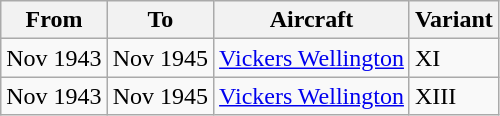<table class="wikitable">
<tr>
<th>From</th>
<th>To</th>
<th>Aircraft</th>
<th>Variant</th>
</tr>
<tr>
<td>Nov 1943</td>
<td>Nov 1945</td>
<td><a href='#'>Vickers Wellington</a></td>
<td>XI</td>
</tr>
<tr>
<td>Nov 1943</td>
<td>Nov 1945</td>
<td><a href='#'>Vickers Wellington</a></td>
<td>XIII</td>
</tr>
</table>
